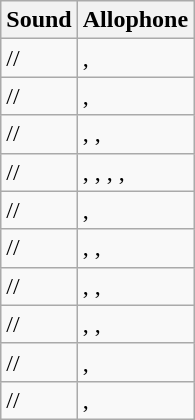<table class="wikitable">
<tr>
<th>Sound</th>
<th>Allophone</th>
</tr>
<tr>
<td>//</td>
<td>, </td>
</tr>
<tr>
<td>//</td>
<td>, </td>
</tr>
<tr>
<td>//</td>
<td>, , </td>
</tr>
<tr>
<td>//</td>
<td>, , , , </td>
</tr>
<tr>
<td>//</td>
<td>, </td>
</tr>
<tr>
<td>//</td>
<td>, , </td>
</tr>
<tr>
<td>//</td>
<td>, , </td>
</tr>
<tr>
<td>//</td>
<td>, , </td>
</tr>
<tr>
<td>//</td>
<td>, </td>
</tr>
<tr>
<td>//</td>
<td>, </td>
</tr>
</table>
